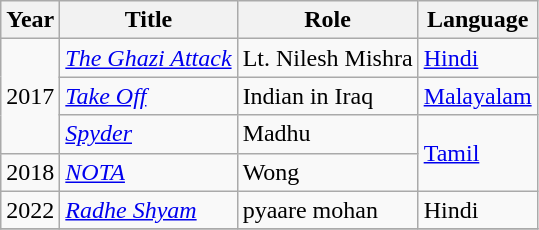<table class="wikitable sortable">
<tr>
<th>Year</th>
<th>Title</th>
<th>Role</th>
<th>Language</th>
</tr>
<tr>
<td rowspan="3">2017</td>
<td><em><a href='#'>The Ghazi Attack</a></em></td>
<td>Lt. Nilesh Mishra</td>
<td><a href='#'>Hindi</a></td>
</tr>
<tr>
<td><a href='#'><em>Take Off</em></a></td>
<td>Indian in Iraq</td>
<td><a href='#'>Malayalam</a></td>
</tr>
<tr>
<td><em><a href='#'>Spyder</a></em></td>
<td>Madhu</td>
<td rowspan="2"><a href='#'>Tamil</a></td>
</tr>
<tr>
<td>2018</td>
<td><em><a href='#'>NOTA</a></em></td>
<td>Wong</td>
</tr>
<tr>
<td>2022</td>
<td><em><a href='#'>Radhe Shyam</a></em></td>
<td>pyaare mohan</td>
<td>Hindi</td>
</tr>
<tr>
</tr>
</table>
